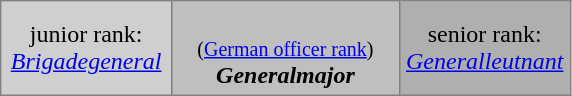<table align="left" class="toccolours" border="1" cellpadding="4" cellspacing="0" style="border-collapse: collapse; margin: 0.5em auto; clear: both;">
<tr>
<td width="30%" align="center" style="background:#cfcfcf;">junior rank:<br><em><a href='#'>Brigadegeneral</a></em></td>
<td width="40%" align="center" style="background:#bfbfbf;"> <br><small>(<a href='#'>German officer rank</a>)</small><br><strong><em>Generalmajor</em></strong></td>
<td width="30%" align="center" style="background:#afafaf;">senior rank:<br><em><a href='#'>Generalleutnant</a></em></td>
</tr>
</table>
